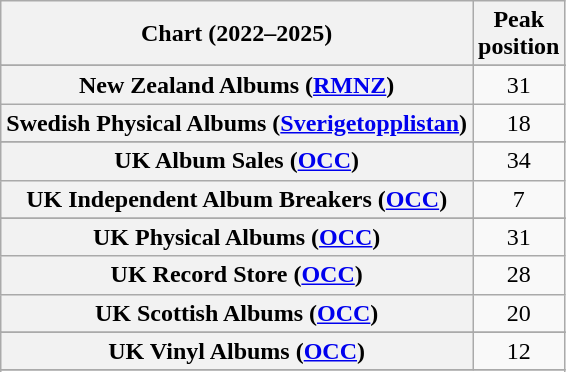<table class="wikitable sortable plainrowheaders" style="text-align:center">
<tr>
<th scope="col">Chart (2022–2025)</th>
<th scope="col">Peak<br>position</th>
</tr>
<tr>
</tr>
<tr>
</tr>
<tr>
</tr>
<tr>
</tr>
<tr>
</tr>
<tr>
<th scope="row">New Zealand Albums (<a href='#'>RMNZ</a>)</th>
<td>31</td>
</tr>
<tr>
<th scope="row">Swedish Physical Albums (<a href='#'>Sverigetopplistan</a>)</th>
<td>18</td>
</tr>
<tr>
</tr>
<tr>
<th scope="row">UK Album Sales (<a href='#'>OCC</a>)</th>
<td>34</td>
</tr>
<tr>
<th scope="row">UK Independent Album Breakers (<a href='#'>OCC</a>)</th>
<td>7</td>
</tr>
<tr>
</tr>
<tr>
<th scope="row">UK Physical Albums (<a href='#'>OCC</a>)</th>
<td>31</td>
</tr>
<tr>
<th scope="row">UK Record Store (<a href='#'>OCC</a>)</th>
<td>28</td>
</tr>
<tr>
<th scope="row">UK Scottish Albums (<a href='#'>OCC</a>)</th>
<td>20</td>
</tr>
<tr>
</tr>
<tr>
<th scope="row">UK Vinyl Albums (<a href='#'>OCC</a>)</th>
<td>12</td>
</tr>
<tr>
</tr>
<tr>
</tr>
<tr>
</tr>
<tr>
</tr>
<tr>
</tr>
</table>
